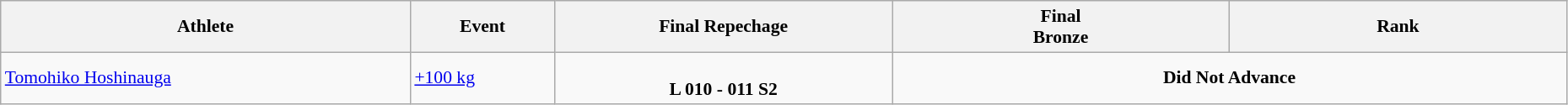<table class="wikitable" width="98%" style="text-align:left; font-size:90%">
<tr>
<th width="17%">Athlete</th>
<th width="6%">Event</th>
<th width="14%">Final Repechage</th>
<th width="14%">Final <br> Bronze</th>
<th width="14%">Rank</th>
</tr>
<tr>
<td><a href='#'>Tomohiko Hoshinauga</a></td>
<td><a href='#'>+100 kg</a></td>
<td align=center><br> <strong>L 010 - 011 S2</strong></td>
<td colspan=2 align=center><strong>Did Not Advance</strong></td>
</tr>
</table>
